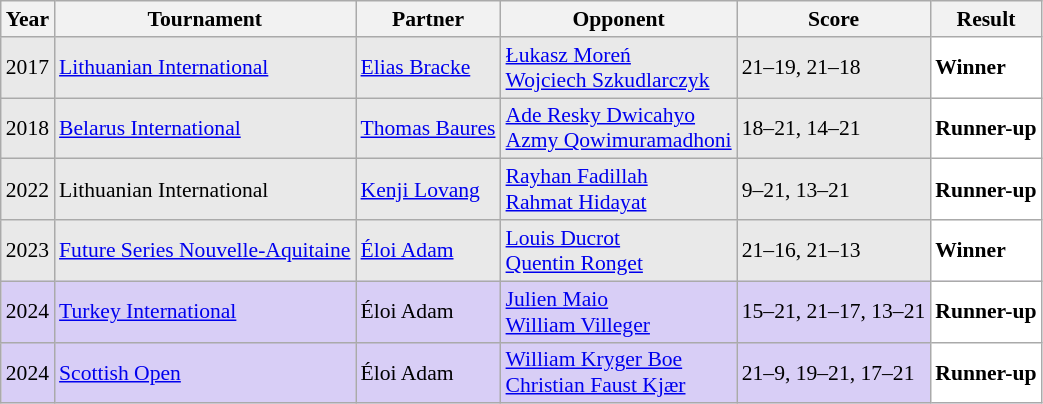<table class="sortable wikitable" style="font-size: 90%;">
<tr>
<th>Year</th>
<th>Tournament</th>
<th>Partner</th>
<th>Opponent</th>
<th>Score</th>
<th>Result</th>
</tr>
<tr style="background:#E9E9E9">
<td align="center">2017</td>
<td align="left"><a href='#'>Lithuanian International</a></td>
<td align="left"> <a href='#'>Elias Bracke</a></td>
<td align="left"> <a href='#'>Łukasz Moreń</a><br> <a href='#'>Wojciech Szkudlarczyk</a></td>
<td align="left">21–19, 21–18</td>
<td style="text-align:left; background:white"> <strong>Winner</strong></td>
</tr>
<tr style="background:#E9E9E9">
<td align="center">2018</td>
<td align="left"><a href='#'>Belarus International</a></td>
<td align="left"> <a href='#'>Thomas Baures</a></td>
<td align="left"> <a href='#'>Ade Resky Dwicahyo</a><br> <a href='#'>Azmy Qowimuramadhoni</a></td>
<td align="left">18–21, 14–21</td>
<td style="text-align:left; background:white"> <strong>Runner-up</strong></td>
</tr>
<tr style="background:#E9E9E9">
<td align="center">2022</td>
<td align="left">Lithuanian International</td>
<td align="left"> <a href='#'>Kenji Lovang</a></td>
<td align="left"> <a href='#'>Rayhan Fadillah</a><br> <a href='#'>Rahmat Hidayat</a></td>
<td align="left">9–21, 13–21</td>
<td style="text-align:left; background:white"> <strong>Runner-up</strong></td>
</tr>
<tr style="background:#E9E9E9">
<td align="center">2023</td>
<td align="left"><a href='#'>Future Series Nouvelle-Aquitaine</a></td>
<td align="left"> <a href='#'>Éloi Adam</a></td>
<td align="left"> <a href='#'>Louis Ducrot</a><br> <a href='#'>Quentin Ronget</a></td>
<td align="left">21–16, 21–13</td>
<td style="text-align:left; background:white"> <strong>Winner</strong></td>
</tr>
<tr style="background:#D8CEF6">
<td align="center">2024</td>
<td align="left"><a href='#'>Turkey International</a></td>
<td align="left"> Éloi Adam</td>
<td align="left"> <a href='#'>Julien Maio</a><br> <a href='#'>William Villeger</a></td>
<td align="left">15–21, 21–17, 13–21</td>
<td style="text-align:left; background:white"> <strong>Runner-up</strong></td>
</tr>
<tr style="background:#D8CEF6">
<td align="center">2024</td>
<td align="left"><a href='#'>Scottish Open</a></td>
<td align="left"> Éloi Adam</td>
<td align="left"> <a href='#'>William Kryger Boe</a><br> <a href='#'>Christian Faust Kjær</a></td>
<td align="left">21–9, 19–21, 17–21</td>
<td style="text-align:left; background:white"> <strong>Runner-up</strong></td>
</tr>
</table>
